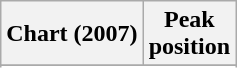<table class="wikitable sortable">
<tr>
<th align="left">Chart (2007)</th>
<th align="center">Peak<br>position</th>
</tr>
<tr>
</tr>
<tr>
</tr>
<tr>
</tr>
</table>
